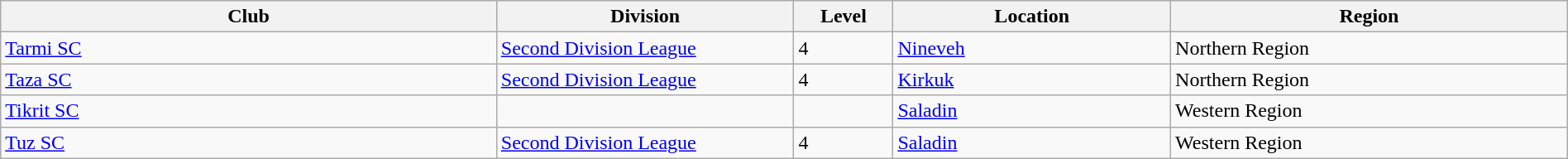<table class="wikitable sortable" width=100% style="font-size:100%">
<tr>
<th width=25%>Club</th>
<th width=15%>Division</th>
<th width=5%>Level</th>
<th width=14%>Location</th>
<th width=20%>Region</th>
</tr>
<tr>
<td><a href='#'>Tarmi SC</a></td>
<td><a href='#'>Second Division League</a></td>
<td>4</td>
<td><a href='#'>Nineveh</a></td>
<td>Northern Region</td>
</tr>
<tr>
<td><a href='#'>Taza SC</a></td>
<td><a href='#'>Second Division League</a></td>
<td>4</td>
<td><a href='#'>Kirkuk</a></td>
<td>Northern Region</td>
</tr>
<tr>
<td><a href='#'>Tikrit SC</a></td>
<td></td>
<td></td>
<td><a href='#'>Saladin</a></td>
<td>Western Region</td>
</tr>
<tr>
<td><a href='#'>Tuz SC</a></td>
<td><a href='#'>Second Division League</a></td>
<td>4</td>
<td><a href='#'>Saladin</a></td>
<td>Western Region</td>
</tr>
</table>
